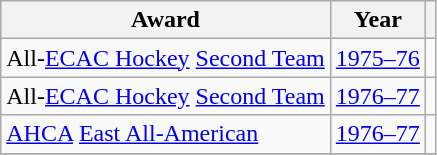<table class="wikitable">
<tr>
<th>Award</th>
<th>Year</th>
<th></th>
</tr>
<tr>
<td>All-<a href='#'>ECAC Hockey</a> <a href='#'>Second Team</a></td>
<td><a href='#'>1975–76</a></td>
<td></td>
</tr>
<tr>
<td>All-<a href='#'>ECAC Hockey</a> <a href='#'>Second Team</a></td>
<td><a href='#'>1976–77</a></td>
<td></td>
</tr>
<tr>
<td><a href='#'>AHCA</a> <a href='#'>East All-American</a></td>
<td><a href='#'>1976–77</a></td>
<td></td>
</tr>
<tr>
</tr>
</table>
